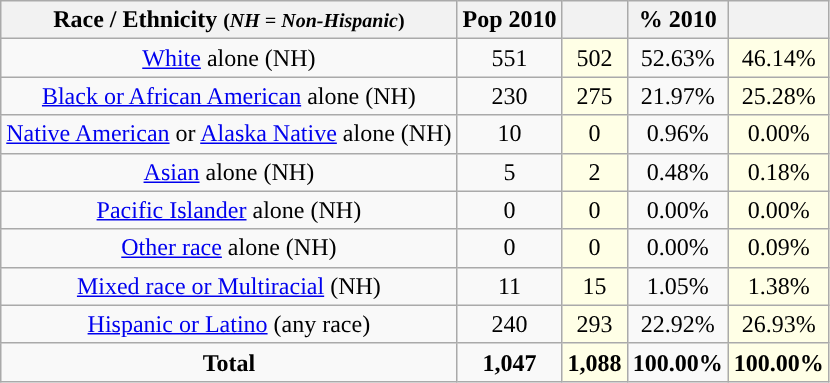<table class="wikitable" style="text-align:center;">
<tr>
<th>Race / Ethnicity <small>(<em>NH = Non-Hispanic</em>)</small></th>
<th>Pop 2010</th>
<th></th>
<th>% 2010</th>
<th></th>
</tr>
<tr>
<td><a href='#'>White</a> alone (NH)</td>
<td>551</td>
<td style='background: #ffffe6;'>502</td>
<td>52.63%</td>
<td style='background: #ffffe6;'>46.14%</td>
</tr>
<tr>
<td><a href='#'>Black or African American</a> alone (NH)</td>
<td>230</td>
<td style='background: #ffffe6;'>275</td>
<td>21.97%</td>
<td style='background: #ffffe6;'>25.28%</td>
</tr>
<tr>
<td><a href='#'>Native American</a> or <a href='#'>Alaska Native</a> alone (NH)</td>
<td>10</td>
<td style='background: #ffffe6;'>0</td>
<td>0.96%</td>
<td style='background: #ffffe6;'>0.00%</td>
</tr>
<tr>
<td><a href='#'>Asian</a> alone (NH)</td>
<td>5</td>
<td style='background: #ffffe6;'>2</td>
<td>0.48%</td>
<td style='background: #ffffe6;'>0.18%</td>
</tr>
<tr>
<td><a href='#'>Pacific Islander</a> alone (NH)</td>
<td>0</td>
<td style='background: #ffffe6;'>0</td>
<td>0.00%</td>
<td style='background: #ffffe6;'>0.00%</td>
</tr>
<tr>
<td><a href='#'>Other race</a> alone (NH)</td>
<td>0</td>
<td style='background: #ffffe6;'>0</td>
<td>0.00%</td>
<td style='background: #ffffe6;'>0.09%</td>
</tr>
<tr>
<td><a href='#'>Mixed race or Multiracial</a> (NH)</td>
<td>11</td>
<td style='background: #ffffe6;'>15</td>
<td>1.05%</td>
<td style='background: #ffffe6;'>1.38%</td>
</tr>
<tr>
<td><a href='#'>Hispanic or Latino</a> (any race)</td>
<td>240</td>
<td style='background: #ffffe6;'>293</td>
<td>22.92%</td>
<td style='background: #ffffe6;'>26.93%</td>
</tr>
<tr>
<td><strong>Total</strong></td>
<td><strong>1,047</strong></td>
<td style='background: #ffffe6;'><strong>1,088</strong></td>
<td><strong>100.00%</strong></td>
<td style='background: #ffffe6;'><strong>100.00%</strong></td>
</tr>
</table>
